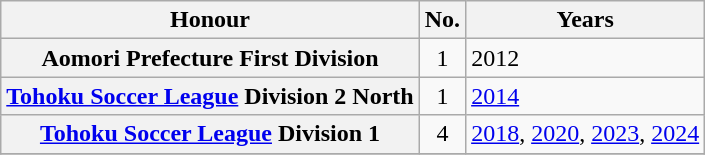<table class="wikitable plainrowheaders">
<tr>
<th scope=col>Honour</th>
<th scope=col>No.</th>
<th scope=col>Years</th>
</tr>
<tr>
<th scope=row>Aomori Prefecture First Division</th>
<td align="center">1</td>
<td>2012</td>
</tr>
<tr>
<th scope=row><a href='#'>Tohoku Soccer League</a> Division 2 North</th>
<td align="center">1</td>
<td><a href='#'>2014</a></td>
</tr>
<tr>
<th scope=row><a href='#'>Tohoku Soccer League</a> Division 1</th>
<td align="center">4</td>
<td><a href='#'>2018</a>, <a href='#'>2020</a>, <a href='#'>2023</a>, <a href='#'>2024</a></td>
</tr>
<tr>
</tr>
</table>
